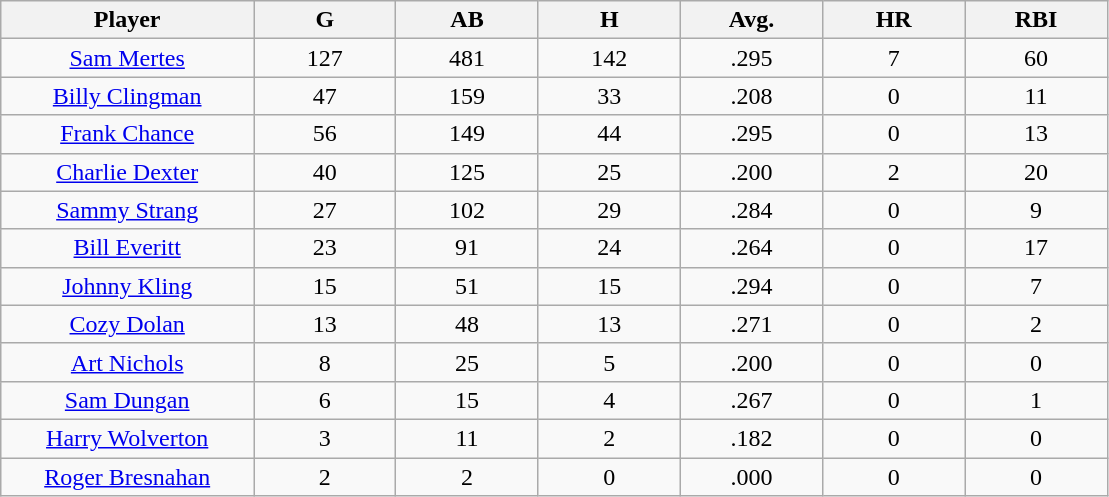<table class="wikitable sortable">
<tr>
<th bgcolor="#DDDDFF" width="16%">Player</th>
<th bgcolor="#DDDDFF" width="9%">G</th>
<th bgcolor="#DDDDFF" width="9%">AB</th>
<th bgcolor="#DDDDFF" width="9%">H</th>
<th bgcolor="#DDDDFF" width="9%">Avg.</th>
<th bgcolor="#DDDDFF" width="9%">HR</th>
<th bgcolor="#DDDDFF" width="9%">RBI</th>
</tr>
<tr align="center">
<td><a href='#'>Sam Mertes</a></td>
<td>127</td>
<td>481</td>
<td>142</td>
<td>.295</td>
<td>7</td>
<td>60</td>
</tr>
<tr align=center>
<td><a href='#'>Billy Clingman</a></td>
<td>47</td>
<td>159</td>
<td>33</td>
<td>.208</td>
<td>0</td>
<td>11</td>
</tr>
<tr align=center>
<td><a href='#'>Frank Chance</a></td>
<td>56</td>
<td>149</td>
<td>44</td>
<td>.295</td>
<td>0</td>
<td>13</td>
</tr>
<tr align=center>
<td><a href='#'>Charlie Dexter</a></td>
<td>40</td>
<td>125</td>
<td>25</td>
<td>.200</td>
<td>2</td>
<td>20</td>
</tr>
<tr align=center>
<td><a href='#'>Sammy Strang</a></td>
<td>27</td>
<td>102</td>
<td>29</td>
<td>.284</td>
<td>0</td>
<td>9</td>
</tr>
<tr align=center>
<td><a href='#'>Bill Everitt</a></td>
<td>23</td>
<td>91</td>
<td>24</td>
<td>.264</td>
<td>0</td>
<td>17</td>
</tr>
<tr align=center>
<td><a href='#'>Johnny Kling</a></td>
<td>15</td>
<td>51</td>
<td>15</td>
<td>.294</td>
<td>0</td>
<td>7</td>
</tr>
<tr align=center>
<td><a href='#'>Cozy Dolan</a></td>
<td>13</td>
<td>48</td>
<td>13</td>
<td>.271</td>
<td>0</td>
<td>2</td>
</tr>
<tr align=center>
<td><a href='#'>Art Nichols</a></td>
<td>8</td>
<td>25</td>
<td>5</td>
<td>.200</td>
<td>0</td>
<td>0</td>
</tr>
<tr align=center>
<td><a href='#'>Sam Dungan</a></td>
<td>6</td>
<td>15</td>
<td>4</td>
<td>.267</td>
<td>0</td>
<td>1</td>
</tr>
<tr align=center>
<td><a href='#'>Harry Wolverton</a></td>
<td>3</td>
<td>11</td>
<td>2</td>
<td>.182</td>
<td>0</td>
<td>0</td>
</tr>
<tr align=center>
<td><a href='#'>Roger Bresnahan</a></td>
<td>2</td>
<td>2</td>
<td>0</td>
<td>.000</td>
<td>0</td>
<td>0</td>
</tr>
</table>
